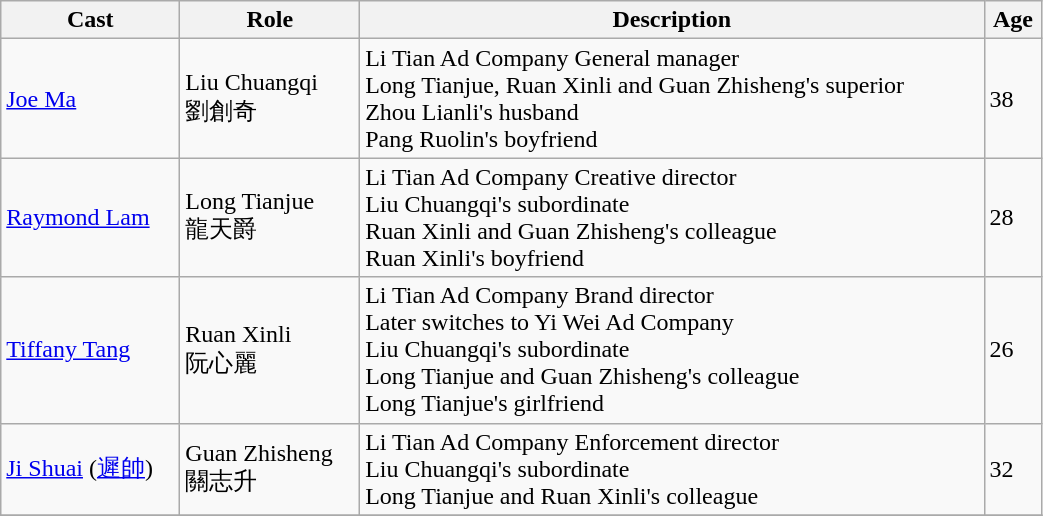<table class="wikitable" width="55%">
<tr>
<th>Cast</th>
<th>Role</th>
<th>Description</th>
<th>Age</th>
</tr>
<tr>
<td><a href='#'>Joe Ma</a></td>
<td>Liu Chuangqi<br>劉創奇</td>
<td>Li Tian Ad Company General manager<br>Long Tianjue, Ruan Xinli and Guan Zhisheng's superior<br>Zhou Lianli's husband<br>Pang Ruolin's boyfriend</td>
<td>38</td>
</tr>
<tr>
<td><a href='#'>Raymond Lam</a></td>
<td>Long Tianjue<br>龍天爵</td>
<td>Li Tian Ad Company Creative director<br>Liu Chuangqi's subordinate<br>Ruan Xinli and Guan Zhisheng's colleague<br>Ruan Xinli's boyfriend</td>
<td>28</td>
</tr>
<tr>
<td><a href='#'>Tiffany Tang</a></td>
<td>Ruan Xinli<br>阮心麗</td>
<td>Li Tian Ad Company Brand director<br>Later switches to Yi Wei Ad Company<br>Liu Chuangqi's subordinate<br>Long Tianjue and Guan Zhisheng's colleague<br>Long Tianjue's girlfriend</td>
<td>26</td>
</tr>
<tr>
<td><a href='#'>Ji Shuai</a> (<a href='#'>遲帥</a>)</td>
<td>Guan Zhisheng<br>關志升</td>
<td>Li Tian Ad Company Enforcement director<br>Liu Chuangqi's subordinate<br>Long Tianjue and Ruan Xinli's colleague</td>
<td>32</td>
</tr>
<tr>
</tr>
</table>
